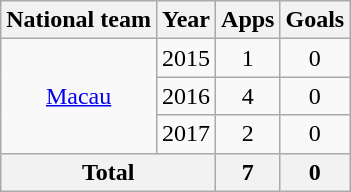<table class="wikitable" style="text-align:center">
<tr>
<th>National team</th>
<th>Year</th>
<th>Apps</th>
<th>Goals</th>
</tr>
<tr>
<td rowspan="3"><a href='#'>Macau</a></td>
<td>2015</td>
<td>1</td>
<td>0</td>
</tr>
<tr>
<td>2016</td>
<td>4</td>
<td>0</td>
</tr>
<tr>
<td>2017</td>
<td>2</td>
<td>0</td>
</tr>
<tr>
<th colspan=2>Total</th>
<th>7</th>
<th>0</th>
</tr>
</table>
